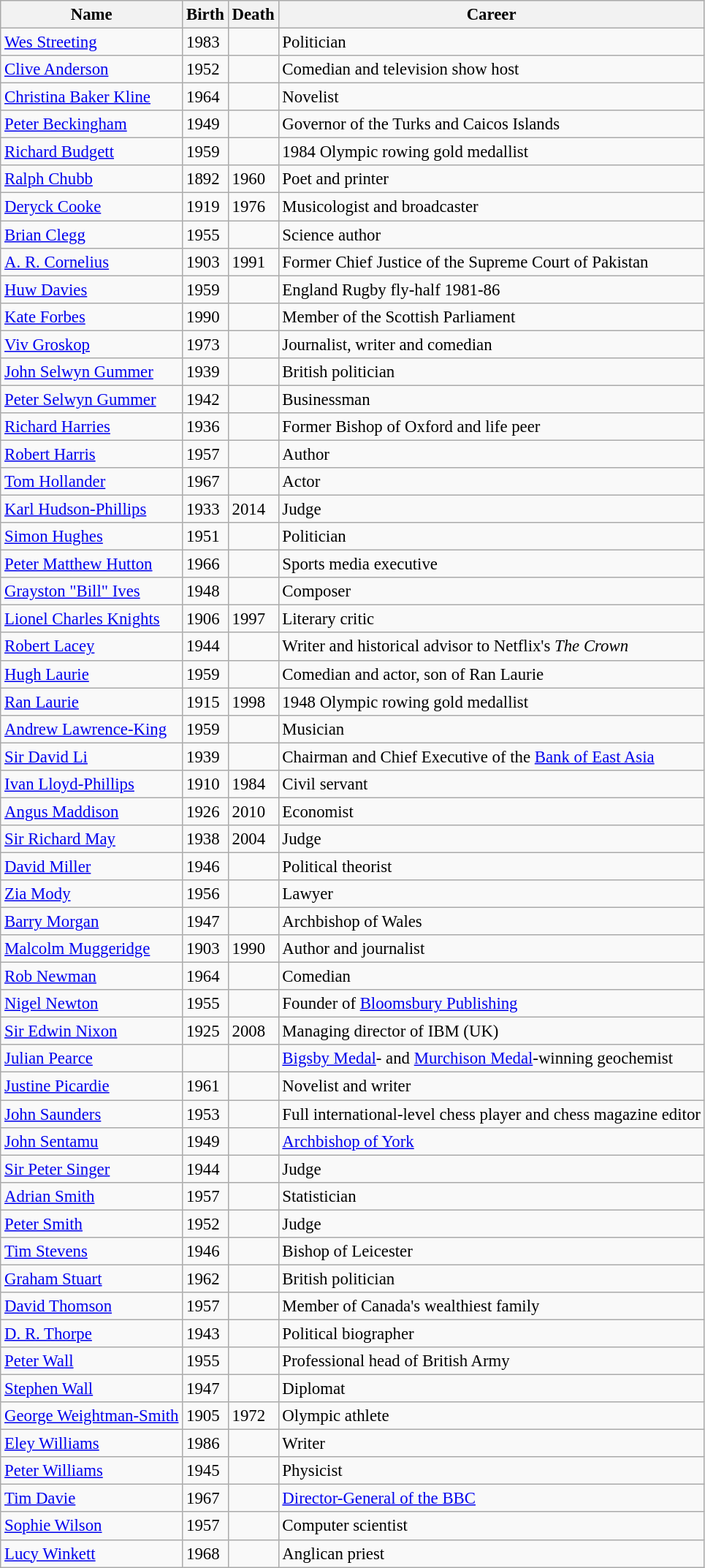<table class="wikitable sortable" style="font-size:95%;">
<tr>
<th>Name</th>
<th>Birth</th>
<th>Death</th>
<th>Career</th>
</tr>
<tr>
<td><a href='#'>Wes Streeting</a></td>
<td>1983</td>
<td></td>
<td>Politician</td>
</tr>
<tr>
<td><a href='#'>Clive Anderson</a></td>
<td>1952</td>
<td></td>
<td>Comedian and television show host</td>
</tr>
<tr>
<td><a href='#'>Christina Baker Kline</a></td>
<td>1964</td>
<td></td>
<td>Novelist</td>
</tr>
<tr>
<td><a href='#'>Peter Beckingham</a></td>
<td>1949</td>
<td></td>
<td>Governor of the Turks and Caicos Islands</td>
</tr>
<tr>
<td><a href='#'>Richard Budgett</a></td>
<td>1959</td>
<td></td>
<td>1984 Olympic rowing gold medallist</td>
</tr>
<tr>
<td><a href='#'>Ralph Chubb</a></td>
<td>1892</td>
<td>1960</td>
<td>Poet and printer</td>
</tr>
<tr>
<td><a href='#'>Deryck Cooke</a></td>
<td>1919</td>
<td>1976</td>
<td>Musicologist and broadcaster</td>
</tr>
<tr>
<td><a href='#'>Brian Clegg</a></td>
<td>1955</td>
<td></td>
<td>Science author</td>
</tr>
<tr>
<td><a href='#'>A. R. Cornelius</a></td>
<td>1903</td>
<td>1991</td>
<td>Former Chief Justice of the Supreme Court of Pakistan</td>
</tr>
<tr>
<td><a href='#'>Huw Davies</a></td>
<td>1959</td>
<td></td>
<td>England Rugby fly-half 1981-86</td>
</tr>
<tr>
<td><a href='#'>Kate Forbes</a></td>
<td>1990</td>
<td></td>
<td>Member of the Scottish Parliament</td>
</tr>
<tr>
<td><a href='#'>Viv Groskop</a></td>
<td>1973</td>
<td></td>
<td>Journalist, writer and comedian</td>
</tr>
<tr>
<td><a href='#'>John Selwyn Gummer</a></td>
<td>1939</td>
<td></td>
<td>British politician</td>
</tr>
<tr>
<td><a href='#'>Peter Selwyn Gummer</a></td>
<td>1942</td>
<td></td>
<td>Businessman</td>
</tr>
<tr>
<td><a href='#'>Richard Harries</a></td>
<td>1936</td>
<td></td>
<td>Former Bishop of Oxford and life peer</td>
</tr>
<tr>
<td><a href='#'>Robert Harris</a></td>
<td>1957</td>
<td></td>
<td>Author</td>
</tr>
<tr>
<td><a href='#'>Tom Hollander</a></td>
<td>1967</td>
<td></td>
<td>Actor</td>
</tr>
<tr>
<td><a href='#'>Karl Hudson-Phillips</a></td>
<td>1933</td>
<td>2014</td>
<td>Judge</td>
</tr>
<tr>
<td><a href='#'>Simon Hughes</a></td>
<td>1951</td>
<td></td>
<td>Politician</td>
</tr>
<tr>
<td><a href='#'>Peter Matthew Hutton</a></td>
<td>1966</td>
<td></td>
<td>Sports media executive</td>
</tr>
<tr>
<td><a href='#'>Grayston "Bill" Ives</a></td>
<td>1948</td>
<td></td>
<td>Composer</td>
</tr>
<tr>
<td><a href='#'>Lionel Charles Knights</a></td>
<td>1906</td>
<td>1997</td>
<td>Literary critic</td>
</tr>
<tr>
<td><a href='#'>Robert Lacey</a></td>
<td>1944</td>
<td></td>
<td>Writer and historical advisor to Netflix's <em>The Crown</em></td>
</tr>
<tr>
<td><a href='#'>Hugh Laurie</a></td>
<td>1959</td>
<td></td>
<td>Comedian and actor, son of Ran Laurie</td>
</tr>
<tr>
<td><a href='#'>Ran Laurie</a></td>
<td>1915</td>
<td>1998</td>
<td>1948 Olympic rowing gold medallist</td>
</tr>
<tr>
<td><a href='#'>Andrew Lawrence-King</a></td>
<td>1959</td>
<td></td>
<td>Musician</td>
</tr>
<tr>
<td><a href='#'>Sir David Li</a></td>
<td>1939</td>
<td></td>
<td>Chairman and Chief Executive of the <a href='#'>Bank of East Asia</a></td>
</tr>
<tr>
<td><a href='#'>Ivan Lloyd-Phillips</a></td>
<td>1910</td>
<td>1984</td>
<td>Civil servant</td>
</tr>
<tr>
<td><a href='#'>Angus Maddison</a></td>
<td>1926</td>
<td>2010</td>
<td>Economist</td>
</tr>
<tr>
<td><a href='#'>Sir Richard May</a></td>
<td>1938</td>
<td>2004</td>
<td>Judge</td>
</tr>
<tr>
<td><a href='#'>David Miller</a></td>
<td>1946</td>
<td></td>
<td>Political theorist</td>
</tr>
<tr>
<td><a href='#'>Zia Mody</a></td>
<td>1956</td>
<td></td>
<td>Lawyer</td>
</tr>
<tr>
<td><a href='#'>Barry Morgan</a></td>
<td>1947</td>
<td></td>
<td>Archbishop of Wales</td>
</tr>
<tr>
<td><a href='#'>Malcolm Muggeridge</a></td>
<td>1903</td>
<td>1990</td>
<td>Author and journalist</td>
</tr>
<tr>
<td><a href='#'>Rob Newman</a></td>
<td>1964</td>
<td></td>
<td>Comedian</td>
</tr>
<tr>
<td><a href='#'>Nigel Newton</a></td>
<td>1955</td>
<td></td>
<td>Founder of <a href='#'>Bloomsbury Publishing</a></td>
</tr>
<tr>
<td><a href='#'>Sir Edwin Nixon</a></td>
<td>1925</td>
<td>2008</td>
<td>Managing director of IBM (UK)</td>
</tr>
<tr>
<td><a href='#'>Julian Pearce</a></td>
<td></td>
<td></td>
<td><a href='#'>Bigsby Medal</a>- and <a href='#'>Murchison Medal</a>-winning geochemist</td>
</tr>
<tr>
<td><a href='#'>Justine Picardie</a></td>
<td>1961</td>
<td></td>
<td>Novelist and writer</td>
</tr>
<tr>
<td><a href='#'>John Saunders</a></td>
<td>1953</td>
<td></td>
<td>Full international-level chess player and chess magazine editor</td>
</tr>
<tr>
<td><a href='#'>John Sentamu</a></td>
<td>1949</td>
<td></td>
<td><a href='#'>Archbishop of York</a></td>
</tr>
<tr>
<td><a href='#'>Sir Peter Singer</a></td>
<td>1944</td>
<td></td>
<td>Judge</td>
</tr>
<tr>
<td><a href='#'>Adrian Smith</a></td>
<td>1957</td>
<td></td>
<td>Statistician</td>
</tr>
<tr>
<td><a href='#'>Peter Smith</a></td>
<td>1952</td>
<td></td>
<td>Judge</td>
</tr>
<tr>
<td><a href='#'>Tim Stevens</a></td>
<td>1946</td>
<td></td>
<td>Bishop of Leicester</td>
</tr>
<tr>
<td><a href='#'>Graham Stuart</a></td>
<td>1962</td>
<td></td>
<td>British politician</td>
</tr>
<tr>
<td><a href='#'>David Thomson</a></td>
<td>1957</td>
<td></td>
<td>Member of Canada's wealthiest family</td>
</tr>
<tr>
<td><a href='#'>D. R. Thorpe</a></td>
<td>1943</td>
<td></td>
<td>Political biographer</td>
</tr>
<tr>
<td><a href='#'>Peter Wall</a></td>
<td>1955</td>
<td></td>
<td>Professional head of British Army</td>
</tr>
<tr>
<td><a href='#'>Stephen Wall</a></td>
<td>1947</td>
<td></td>
<td>Diplomat</td>
</tr>
<tr>
<td><a href='#'>George Weightman-Smith</a></td>
<td>1905</td>
<td>1972</td>
<td>Olympic athlete</td>
</tr>
<tr>
<td><a href='#'>Eley Williams</a></td>
<td>1986</td>
<td></td>
<td>Writer</td>
</tr>
<tr>
<td><a href='#'>Peter Williams</a></td>
<td>1945</td>
<td></td>
<td>Physicist</td>
</tr>
<tr>
<td><a href='#'>Tim Davie</a></td>
<td>1967</td>
<td></td>
<td><a href='#'>Director-General of the BBC</a></td>
</tr>
<tr>
<td><a href='#'>Sophie Wilson</a></td>
<td>1957</td>
<td></td>
<td>Computer scientist</td>
</tr>
<tr>
<td><a href='#'>Lucy Winkett</a></td>
<td>1968</td>
<td></td>
<td>Anglican priest</td>
</tr>
</table>
